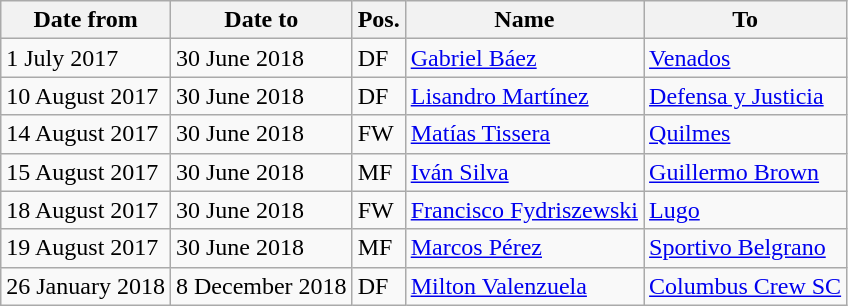<table class="wikitable">
<tr>
<th>Date from</th>
<th>Date to</th>
<th>Pos.</th>
<th>Name</th>
<th>To</th>
</tr>
<tr>
<td>1 July 2017</td>
<td>30 June 2018</td>
<td>DF</td>
<td> <a href='#'>Gabriel Báez</a></td>
<td> <a href='#'>Venados</a></td>
</tr>
<tr>
<td>10 August 2017</td>
<td>30 June 2018</td>
<td>DF</td>
<td> <a href='#'>Lisandro Martínez</a></td>
<td> <a href='#'>Defensa y Justicia</a></td>
</tr>
<tr>
<td>14 August 2017</td>
<td>30 June 2018</td>
<td>FW</td>
<td> <a href='#'>Matías Tissera</a></td>
<td> <a href='#'>Quilmes</a></td>
</tr>
<tr>
<td>15 August 2017</td>
<td>30 June 2018</td>
<td>MF</td>
<td> <a href='#'>Iván Silva</a></td>
<td> <a href='#'>Guillermo Brown</a></td>
</tr>
<tr>
<td>18 August 2017</td>
<td>30 June 2018</td>
<td>FW</td>
<td> <a href='#'>Francisco Fydriszewski</a></td>
<td> <a href='#'>Lugo</a></td>
</tr>
<tr>
<td>19 August 2017</td>
<td>30 June 2018</td>
<td>MF</td>
<td> <a href='#'>Marcos Pérez</a></td>
<td> <a href='#'>Sportivo Belgrano</a></td>
</tr>
<tr>
<td>26 January 2018</td>
<td>8 December 2018</td>
<td>DF</td>
<td> <a href='#'>Milton Valenzuela</a></td>
<td> <a href='#'>Columbus Crew SC</a></td>
</tr>
</table>
